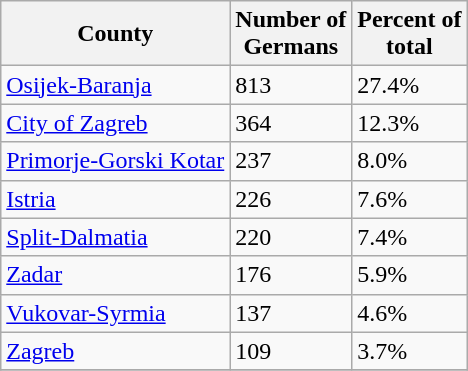<table class="wikitable">
<tr>
<th>County</th>
<th>Number of<br>Germans</th>
<th>Percent of<br>total</th>
</tr>
<tr>
<td><a href='#'>Osijek-Baranja</a></td>
<td>813</td>
<td>27.4%</td>
</tr>
<tr>
<td><a href='#'>City of Zagreb</a></td>
<td>364</td>
<td>12.3%</td>
</tr>
<tr>
<td><a href='#'>Primorje-Gorski Kotar</a></td>
<td>237</td>
<td>8.0%</td>
</tr>
<tr>
<td><a href='#'>Istria</a></td>
<td>226</td>
<td>7.6%</td>
</tr>
<tr>
<td><a href='#'>Split-Dalmatia</a></td>
<td>220</td>
<td>7.4%</td>
</tr>
<tr>
<td><a href='#'>Zadar</a></td>
<td>176</td>
<td>5.9%</td>
</tr>
<tr>
<td><a href='#'>Vukovar-Syrmia</a></td>
<td>137</td>
<td>4.6%</td>
</tr>
<tr>
<td><a href='#'>Zagreb</a></td>
<td>109</td>
<td>3.7%</td>
</tr>
<tr>
</tr>
</table>
